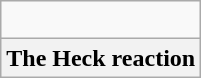<table class="wikitable">
<tr align="right">
<td><br></td>
</tr>
<tr align="center">
<th>The Heck reaction</th>
</tr>
</table>
